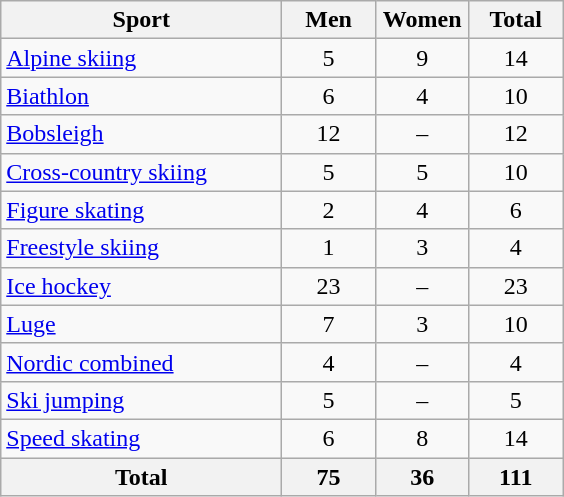<table class="wikitable sortable" style="text-align:center;">
<tr>
<th width=180>Sport</th>
<th width=55>Men</th>
<th width=55>Women</th>
<th width=55>Total</th>
</tr>
<tr>
<td align=left><a href='#'>Alpine skiing</a></td>
<td>5</td>
<td>9</td>
<td>14</td>
</tr>
<tr>
<td align=left><a href='#'>Biathlon</a></td>
<td>6</td>
<td>4</td>
<td>10</td>
</tr>
<tr>
<td align=left><a href='#'>Bobsleigh</a></td>
<td>12</td>
<td>–</td>
<td>12</td>
</tr>
<tr>
<td align=left><a href='#'>Cross-country skiing</a></td>
<td>5</td>
<td>5</td>
<td>10</td>
</tr>
<tr>
<td align=left><a href='#'>Figure skating</a></td>
<td>2</td>
<td>4</td>
<td>6</td>
</tr>
<tr>
<td align=left><a href='#'>Freestyle skiing</a></td>
<td>1</td>
<td>3</td>
<td>4</td>
</tr>
<tr>
<td align=left><a href='#'>Ice hockey</a></td>
<td>23</td>
<td>–</td>
<td>23</td>
</tr>
<tr>
<td align=left><a href='#'>Luge</a></td>
<td>7</td>
<td>3</td>
<td>10</td>
</tr>
<tr>
<td align=left><a href='#'>Nordic combined</a></td>
<td>4</td>
<td>–</td>
<td>4</td>
</tr>
<tr>
<td align=left><a href='#'>Ski jumping</a></td>
<td>5</td>
<td>–</td>
<td>5</td>
</tr>
<tr>
<td align=left><a href='#'>Speed skating</a></td>
<td>6</td>
<td>8</td>
<td>14</td>
</tr>
<tr>
<th>Total</th>
<th>75</th>
<th>36</th>
<th>111</th>
</tr>
</table>
